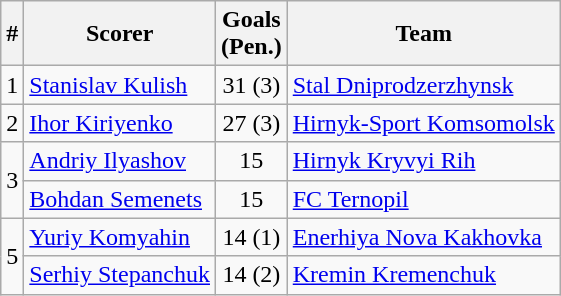<table class="wikitable">
<tr>
<th>#</th>
<th>Scorer</th>
<th>Goals<br>(Pen.)</th>
<th>Team</th>
</tr>
<tr>
<td>1</td>
<td> <a href='#'>Stanislav Kulish</a></td>
<td align=center>31 (3)</td>
<td><a href='#'>Stal Dniprodzerzhynsk</a></td>
</tr>
<tr>
<td>2</td>
<td> <a href='#'>Ihor Kiriyenko</a></td>
<td align=center>27 (3)</td>
<td><a href='#'>Hirnyk-Sport Komsomolsk</a></td>
</tr>
<tr>
<td rowspan=2>3</td>
<td> <a href='#'>Andriy Ilyashov</a></td>
<td align=center>15</td>
<td><a href='#'>Hirnyk Kryvyi Rih</a></td>
</tr>
<tr>
<td> <a href='#'>Bohdan Semenets</a></td>
<td align=center>15</td>
<td><a href='#'>FC Ternopil</a></td>
</tr>
<tr>
<td rowspan=2>5</td>
<td> <a href='#'>Yuriy Komyahin</a></td>
<td align=center>14 (1)</td>
<td><a href='#'>Enerhiya Nova Kakhovka</a></td>
</tr>
<tr>
<td> <a href='#'>Serhiy Stepanchuk</a></td>
<td align=center>14 (2)</td>
<td><a href='#'>Kremin Kremenchuk</a></td>
</tr>
</table>
